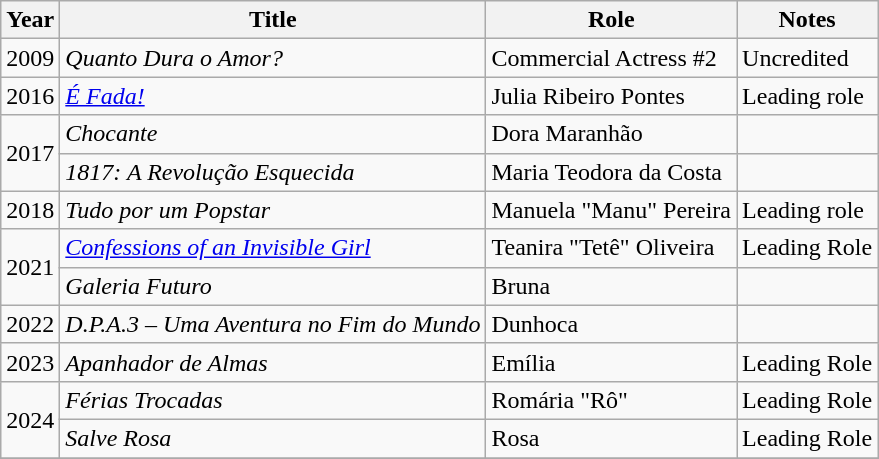<table class="wikitable">
<tr>
<th>Year</th>
<th>Title</th>
<th>Role</th>
<th>Notes</th>
</tr>
<tr>
<td>2009</td>
<td><em>Quanto Dura o Amor?</em></td>
<td>Commercial Actress #2</td>
<td>Uncredited</td>
</tr>
<tr>
<td>2016</td>
<td><em><a href='#'>É Fada!</a></em></td>
<td>Julia Ribeiro Pontes</td>
<td>Leading role</td>
</tr>
<tr>
<td rowspan="2">2017</td>
<td><em>Chocante</em></td>
<td>Dora Maranhão</td>
<td></td>
</tr>
<tr>
<td><em>1817: A Revolução Esquecida</em></td>
<td>Maria Teodora da Costa</td>
<td></td>
</tr>
<tr>
<td>2018</td>
<td><em>Tudo por um Popstar</em></td>
<td>Manuela "Manu" Pereira</td>
<td>Leading role</td>
</tr>
<tr>
<td rowspan="2">2021</td>
<td><em><a href='#'>Confessions of an Invisible Girl</a></em></td>
<td>Teanira "Tetê" Oliveira</td>
<td>Leading Role</td>
</tr>
<tr>
<td><em>Galeria Futuro</em></td>
<td>Bruna</td>
<td></td>
</tr>
<tr>
<td>2022</td>
<td><em>D.P.A.3 – Uma Aventura no Fim do Mundo</em></td>
<td>Dunhoca</td>
<td></td>
</tr>
<tr>
<td>2023</td>
<td><em>Apanhador de Almas</em></td>
<td>Emília</td>
<td>Leading Role</td>
</tr>
<tr>
<td rowspan="2">2024</td>
<td><em>Férias Trocadas</em></td>
<td>Romária "Rô"</td>
<td>Leading Role</td>
</tr>
<tr>
<td><em>Salve Rosa</em></td>
<td>Rosa</td>
<td>Leading Role</td>
</tr>
<tr>
</tr>
</table>
